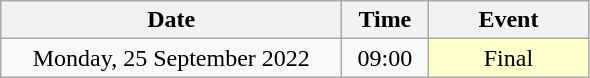<table class = "wikitable" style="text-align:center;">
<tr>
<th width=220>Date</th>
<th width=50>Time</th>
<th width=100>Event</th>
</tr>
<tr>
<td>Monday, 25 September 2022</td>
<td>09:00</td>
<td bgcolor=ffffcc>Final</td>
</tr>
</table>
